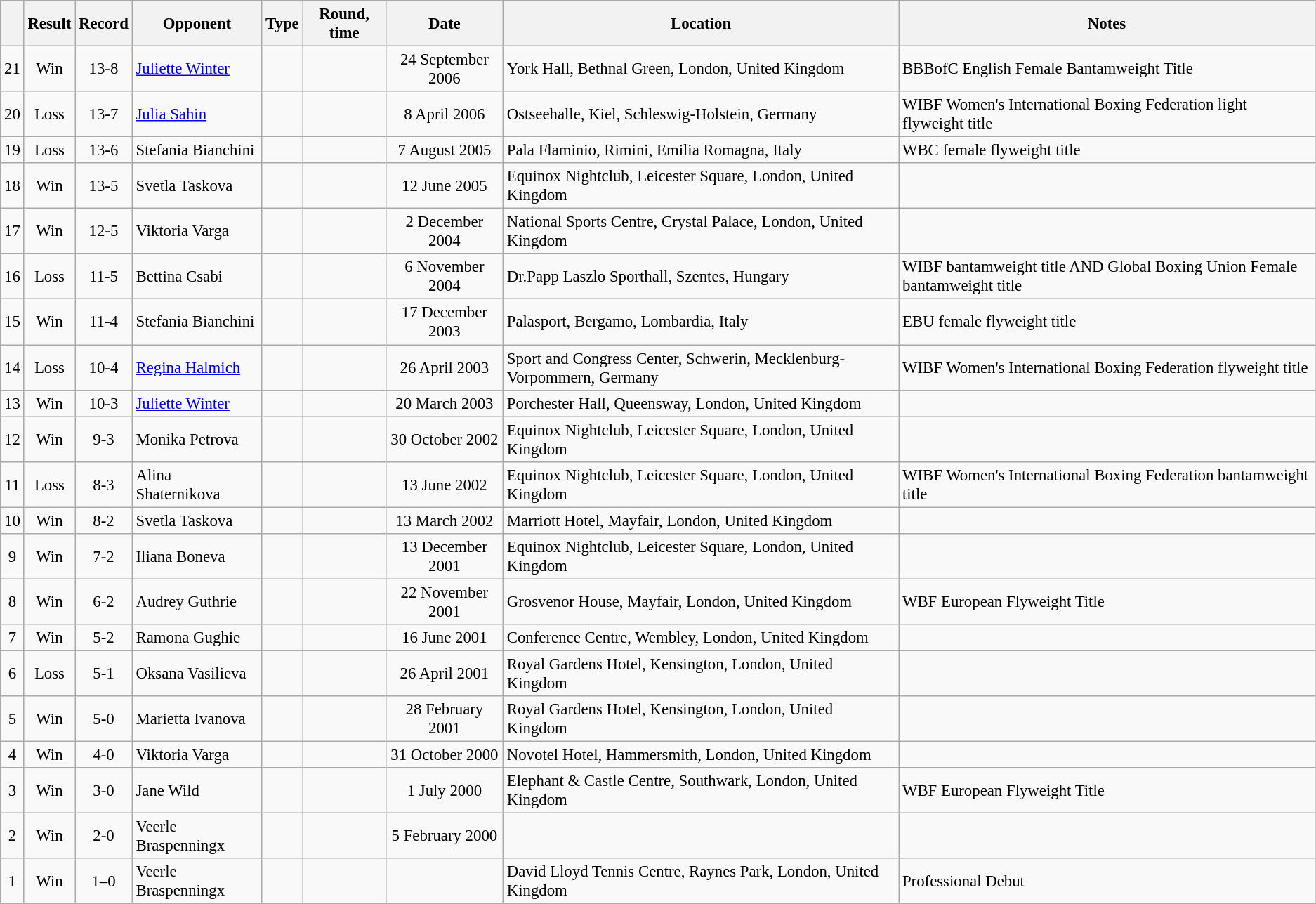<table class="wikitable" style="text-align:center; font-size:95%">
<tr>
<th></th>
<th>Result</th>
<th>Record</th>
<th>Opponent</th>
<th>Type</th>
<th>Round, time</th>
<th>Date</th>
<th>Location</th>
<th>Notes</th>
</tr>
<tr>
<td>21</td>
<td>Win</td>
<td>13-8</td>
<td style="text-align:left;"><a href='#'>Juliette Winter</a></td>
<td></td>
<td></td>
<td>24 September 2006</td>
<td style="text-align:left;">York Hall, Bethnal Green, London, United Kingdom</td>
<td style="text-align:left;">BBBofC English Female Bantamweight Title</td>
</tr>
<tr>
<td>20</td>
<td>Loss</td>
<td>13-7</td>
<td style="text-align:left;"><a href='#'>Julia Sahin</a></td>
<td></td>
<td></td>
<td>8 April 2006</td>
<td style="text-align:left;">Ostseehalle, Kiel, Schleswig-Holstein, Germany</td>
<td style="text-align:left;">WIBF Women's International Boxing Federation light flyweight title</td>
</tr>
<tr>
<td>19</td>
<td>Loss</td>
<td>13-6</td>
<td style="text-align:left;">Stefania Bianchini</td>
<td></td>
<td></td>
<td>7 August 2005</td>
<td style="text-align:left;">Pala Flaminio, Rimini, Emilia Romagna, Italy</td>
<td style="text-align:left;">WBC female flyweight title</td>
</tr>
<tr>
<td>18</td>
<td>Win</td>
<td>13-5</td>
<td style="text-align:left;">Svetla Taskova</td>
<td></td>
<td></td>
<td>12 June 2005</td>
<td style="text-align:left;">Equinox Nightclub, Leicester Square, London, United Kingdom</td>
<td style="text-align:left;"></td>
</tr>
<tr>
<td>17</td>
<td>Win</td>
<td>12-5</td>
<td style="text-align:left;">Viktoria Varga</td>
<td></td>
<td></td>
<td>2 December 2004</td>
<td style="text-align:left;">National Sports Centre, Crystal Palace, London, United Kingdom</td>
<td style="text-align:left;"></td>
</tr>
<tr>
<td>16</td>
<td>Loss</td>
<td>11-5</td>
<td style="text-align:left;">Bettina Csabi</td>
<td></td>
<td></td>
<td>6 November 2004</td>
<td style="text-align:left;">Dr.Papp Laszlo Sporthall, Szentes, Hungary</td>
<td style="text-align:left;">WIBF bantamweight title AND Global Boxing Union Female bantamweight title</td>
</tr>
<tr>
<td>15</td>
<td>Win</td>
<td>11-4</td>
<td style="text-align:left;">Stefania Bianchini</td>
<td></td>
<td></td>
<td>17 December 2003</td>
<td style="text-align:left;">Palasport, Bergamo, Lombardia, Italy</td>
<td style="text-align:left;">EBU female flyweight title</td>
</tr>
<tr>
<td>14</td>
<td>Loss</td>
<td>10-4</td>
<td style="text-align:left;"><a href='#'>Regina Halmich</a></td>
<td></td>
<td></td>
<td>26 April 2003</td>
<td style="text-align:left;">Sport and Congress Center, Schwerin, Mecklenburg-Vorpommern, Germany</td>
<td style="text-align:left;">WIBF Women's International Boxing Federation flyweight title</td>
</tr>
<tr>
<td>13</td>
<td>Win</td>
<td>10-3</td>
<td style="text-align:left;"><a href='#'>Juliette Winter</a></td>
<td></td>
<td></td>
<td>20 March 2003</td>
<td style="text-align:left;">Porchester Hall, Queensway, London, United Kingdom</td>
<td style="text-align:left;"></td>
</tr>
<tr>
<td>12</td>
<td>Win</td>
<td>9-3</td>
<td style="text-align:left;">Monika Petrova</td>
<td></td>
<td></td>
<td>30 October 2002</td>
<td style="text-align:left;">Equinox Nightclub, Leicester Square, London, United Kingdom</td>
<td style="text-align:left;"></td>
</tr>
<tr>
<td>11</td>
<td>Loss</td>
<td>8-3</td>
<td style="text-align:left;">Alina Shaternikova</td>
<td></td>
<td></td>
<td>13 June 2002</td>
<td style="text-align:left;">Equinox Nightclub, Leicester Square, London, United Kingdom</td>
<td style="text-align:left;">WIBF Women's International Boxing Federation bantamweight title</td>
</tr>
<tr>
<td>10</td>
<td>Win</td>
<td>8-2</td>
<td style="text-align:left;">Svetla Taskova</td>
<td></td>
<td></td>
<td>13 March 2002</td>
<td style="text-align:left;">Marriott Hotel, Mayfair, London, United Kingdom</td>
<td style="text-align:left;"></td>
</tr>
<tr>
<td>9</td>
<td>Win</td>
<td>7-2</td>
<td style="text-align:left;"> Iliana Boneva</td>
<td></td>
<td></td>
<td>13 December 2001</td>
<td style="text-align:left;">Equinox Nightclub, Leicester Square, London, United Kingdom</td>
<td style="text-align:left;"></td>
</tr>
<tr>
<td>8</td>
<td>Win</td>
<td>6-2</td>
<td style="text-align:left;">Audrey Guthrie</td>
<td></td>
<td></td>
<td>22 November 2001</td>
<td style="text-align:left;">Grosvenor House, Mayfair, London, United Kingdom</td>
<td style="text-align:left;">WBF European Flyweight Title</td>
</tr>
<tr>
<td>7</td>
<td>Win</td>
<td>5-2</td>
<td style="text-align:left;">Ramona Gughie</td>
<td></td>
<td></td>
<td>16 June 2001</td>
<td style="text-align:left;">Conference Centre, Wembley, London, United Kingdom</td>
<td style="text-align:left;"></td>
</tr>
<tr>
<td>6</td>
<td>Loss</td>
<td>5-1</td>
<td style="text-align:left;">Oksana Vasilieva</td>
<td></td>
<td></td>
<td>26 April 2001</td>
<td style="text-align:left;">Royal Gardens Hotel, Kensington, London, United Kingdom</td>
<td style="text-align:left;"></td>
</tr>
<tr>
<td>5</td>
<td>Win</td>
<td>5-0</td>
<td style="text-align:left;">Marietta Ivanova</td>
<td></td>
<td></td>
<td>28 February 2001</td>
<td style="text-align:left;">Royal Gardens Hotel, Kensington, London, United Kingdom</td>
<td style="text-align:left;"></td>
</tr>
<tr>
<td>4</td>
<td>Win</td>
<td>4-0</td>
<td style="text-align:left;">Viktoria Varga</td>
<td></td>
<td></td>
<td>31 October 2000</td>
<td style="text-align:left;">Novotel Hotel, Hammersmith, London, United Kingdom</td>
<td style="text-align:left;"></td>
</tr>
<tr>
<td>3</td>
<td>Win</td>
<td>3-0</td>
<td style="text-align:left;"> Jane Wild</td>
<td></td>
<td></td>
<td>1 July 2000</td>
<td style="text-align:left;">Elephant & Castle Centre, Southwark, London, United Kingdom</td>
<td style="text-align:left;">WBF European Flyweight Title</td>
</tr>
<tr>
<td>2</td>
<td>Win</td>
<td>2-0</td>
<td style="text-align:left;">Veerle Braspenningx</td>
<td></td>
<td></td>
<td>5 February 2000</td>
<td style="text-align:left;"></td>
<td style="text-align:left;"></td>
</tr>
<tr>
<td>1</td>
<td>Win</td>
<td>1–0</td>
<td align=left>  Veerle Braspenningx</td>
<td></td>
<td></td>
<td></td>
<td align=left>David Lloyd Tennis Centre, Raynes Park, London, United Kingdom</td>
<td align=left>Professional Debut</td>
</tr>
<tr>
</tr>
</table>
